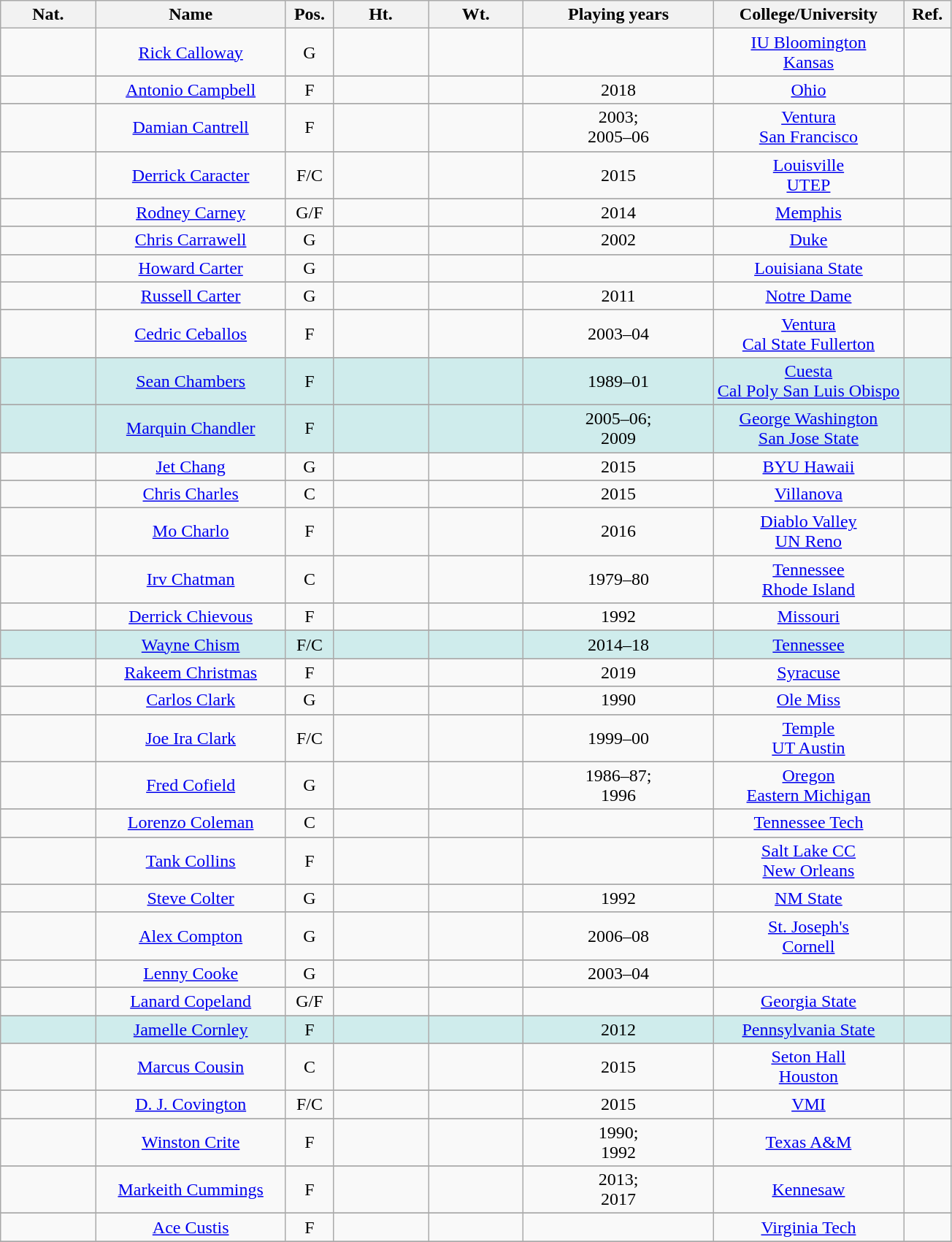<table class="wikitable" style="text-align:center;">
<tr>
<th scope="col" width="10%">Nat.</th>
<th scope="col" width="20%">Name</th>
<th scope="col" width="5%">Pos.</th>
<th scope="col" width="10%">Ht.</th>
<th scope="col" width="10%">Wt.</th>
<th scope="col" width="20%">Playing years</th>
<th scope="col" width="20%">College/University</th>
<th scope="col" width="5%">Ref.</th>
</tr>
<tr>
<td></td>
<td><a href='#'>Rick Calloway</a></td>
<td>G</td>
<td></td>
<td></td>
<td></td>
<td><a href='#'>IU Bloomington</a><br><a href='#'>Kansas</a></td>
<td></td>
</tr>
<tr>
</tr>
<tr>
<td></td>
<td><a href='#'>Antonio Campbell</a></td>
<td>F</td>
<td></td>
<td></td>
<td>2018</td>
<td><a href='#'>Ohio</a></td>
<td></td>
</tr>
<tr>
</tr>
<tr>
<td></td>
<td><a href='#'>Damian Cantrell</a></td>
<td>F</td>
<td></td>
<td></td>
<td>2003;<br>2005–06</td>
<td><a href='#'>Ventura</a><br><a href='#'>San Francisco</a></td>
<td></td>
</tr>
<tr>
</tr>
<tr>
<td></td>
<td><a href='#'>Derrick Caracter</a></td>
<td>F/C</td>
<td></td>
<td></td>
<td>2015</td>
<td><a href='#'>Louisville</a><br><a href='#'>UTEP</a></td>
<td></td>
</tr>
<tr>
</tr>
<tr>
<td></td>
<td><a href='#'>Rodney Carney</a></td>
<td>G/F</td>
<td></td>
<td></td>
<td>2014</td>
<td><a href='#'>Memphis</a></td>
<td></td>
</tr>
<tr>
</tr>
<tr>
<td></td>
<td><a href='#'>Chris Carrawell</a></td>
<td>G</td>
<td></td>
<td></td>
<td>2002</td>
<td><a href='#'>Duke</a></td>
<td></td>
</tr>
<tr>
</tr>
<tr>
<td> </td>
<td><a href='#'>Howard Carter</a></td>
<td>G</td>
<td></td>
<td></td>
<td></td>
<td><a href='#'>Louisiana State</a></td>
<td></td>
</tr>
<tr>
</tr>
<tr>
<td></td>
<td><a href='#'>Russell Carter</a></td>
<td>G</td>
<td></td>
<td></td>
<td>2011</td>
<td><a href='#'>Notre Dame</a></td>
<td></td>
</tr>
<tr>
</tr>
<tr>
<td></td>
<td><a href='#'>Cedric Ceballos</a></td>
<td>F</td>
<td></td>
<td></td>
<td>2003–04</td>
<td><a href='#'>Ventura</a> <br><a href='#'>Cal State Fullerton</a></td>
<td></td>
</tr>
<tr>
</tr>
<tr align="center" bgcolor="#CFECEC" width="20">
<td></td>
<td><a href='#'>Sean Chambers</a></td>
<td>F</td>
<td></td>
<td></td>
<td>1989–01</td>
<td><a href='#'>Cuesta</a><br><a href='#'>Cal Poly San Luis Obispo</a></td>
<td></td>
</tr>
<tr>
</tr>
<tr align="center" bgcolor="#CFECEC" width="20">
<td></td>
<td><a href='#'>Marquin Chandler</a></td>
<td>F</td>
<td></td>
<td></td>
<td>2005–06;<br>2009</td>
<td><a href='#'>George Washington</a><br><a href='#'>San Jose State</a></td>
<td></td>
</tr>
<tr>
</tr>
<tr>
<td></td>
<td><a href='#'>Jet Chang</a></td>
<td>G</td>
<td></td>
<td></td>
<td>2015</td>
<td><a href='#'>BYU Hawaii</a></td>
<td></td>
</tr>
<tr>
</tr>
<tr>
<td></td>
<td><a href='#'>Chris Charles</a></td>
<td>C</td>
<td></td>
<td></td>
<td>2015</td>
<td><a href='#'>Villanova</a></td>
<td></td>
</tr>
<tr>
</tr>
<tr>
<td></td>
<td><a href='#'>Mo Charlo</a></td>
<td>F</td>
<td></td>
<td></td>
<td>2016</td>
<td><a href='#'>Diablo Valley</a><br><a href='#'>UN Reno</a></td>
<td></td>
</tr>
<tr>
</tr>
<tr>
<td></td>
<td><a href='#'>Irv Chatman</a></td>
<td>C</td>
<td></td>
<td></td>
<td>1979–80</td>
<td><a href='#'>Tennessee</a><br><a href='#'>Rhode Island</a></td>
<td></td>
</tr>
<tr>
</tr>
<tr>
<td></td>
<td><a href='#'>Derrick Chievous</a></td>
<td>F</td>
<td></td>
<td></td>
<td>1992</td>
<td><a href='#'>Missouri</a></td>
<td></td>
</tr>
<tr>
</tr>
<tr align="center" bgcolor="#CFECEC" width="20">
<td> </td>
<td><a href='#'>Wayne Chism</a></td>
<td>F/C</td>
<td></td>
<td></td>
<td>2014–18</td>
<td><a href='#'>Tennessee</a></td>
<td></td>
</tr>
<tr>
</tr>
<tr>
<td></td>
<td><a href='#'>Rakeem Christmas</a></td>
<td>F</td>
<td></td>
<td></td>
<td>2019</td>
<td><a href='#'>Syracuse</a></td>
<td></td>
</tr>
<tr>
</tr>
<tr>
<td></td>
<td><a href='#'>Carlos Clark</a></td>
<td>G</td>
<td></td>
<td></td>
<td>1990</td>
<td><a href='#'>Ole Miss</a></td>
<td></td>
</tr>
<tr>
</tr>
<tr>
<td></td>
<td><a href='#'>Joe Ira Clark</a></td>
<td>F/C</td>
<td></td>
<td></td>
<td>1999–00</td>
<td><a href='#'>Temple</a> <br><a href='#'>UT Austin</a></td>
<td></td>
</tr>
<tr>
</tr>
<tr>
<td></td>
<td><a href='#'>Fred Cofield</a></td>
<td>G</td>
<td></td>
<td></td>
<td>1986–87;<br>1996</td>
<td><a href='#'>Oregon</a> <br><a href='#'>Eastern Michigan</a></td>
<td></td>
</tr>
<tr>
</tr>
<tr>
<td></td>
<td><a href='#'>Lorenzo Coleman</a></td>
<td>C</td>
<td></td>
<td></td>
<td></td>
<td><a href='#'>Tennessee Tech</a></td>
<td></td>
</tr>
<tr>
</tr>
<tr>
<td></td>
<td><a href='#'>Tank Collins</a></td>
<td>F</td>
<td></td>
<td></td>
<td></td>
<td><a href='#'>Salt Lake CC</a><br><a href='#'>New Orleans</a></td>
<td></td>
</tr>
<tr>
</tr>
<tr>
<td></td>
<td><a href='#'>Steve Colter</a></td>
<td>G</td>
<td></td>
<td></td>
<td>1992</td>
<td><a href='#'>NM State</a></td>
<td></td>
</tr>
<tr>
</tr>
<tr>
<td> </td>
<td><a href='#'>Alex Compton</a></td>
<td>G</td>
<td></td>
<td></td>
<td>2006–08</td>
<td><a href='#'>St. Joseph's</a><br><a href='#'>Cornell</a></td>
<td></td>
</tr>
<tr>
</tr>
<tr>
<td></td>
<td><a href='#'>Lenny Cooke</a></td>
<td>G</td>
<td></td>
<td></td>
<td>2003–04</td>
<td></td>
<td></td>
</tr>
<tr>
</tr>
<tr>
<td> </td>
<td><a href='#'>Lanard Copeland</a></td>
<td>G/F</td>
<td></td>
<td></td>
<td></td>
<td><a href='#'>Georgia State</a></td>
<td></td>
</tr>
<tr>
</tr>
<tr align="center" bgcolor="#CFECEC" width="20">
<td></td>
<td><a href='#'>Jamelle Cornley</a></td>
<td>F</td>
<td></td>
<td></td>
<td>2012</td>
<td><a href='#'>Pennsylvania State</a></td>
<td></td>
</tr>
<tr>
</tr>
<tr>
<td></td>
<td><a href='#'>Marcus Cousin</a></td>
<td>C</td>
<td></td>
<td></td>
<td>2015</td>
<td><a href='#'>Seton Hall</a><br><a href='#'>Houston</a></td>
<td></td>
</tr>
<tr>
</tr>
<tr>
<td></td>
<td><a href='#'>D. J. Covington</a></td>
<td>F/C</td>
<td></td>
<td></td>
<td>2015</td>
<td><a href='#'>VMI</a></td>
<td></td>
</tr>
<tr>
</tr>
<tr>
<td></td>
<td><a href='#'>Winston Crite</a></td>
<td>F</td>
<td></td>
<td></td>
<td>1990;<br>1992</td>
<td><a href='#'>Texas A&M</a></td>
<td></td>
</tr>
<tr>
</tr>
<tr>
<td></td>
<td><a href='#'>Markeith Cummings</a></td>
<td>F</td>
<td></td>
<td></td>
<td>2013;<br>2017</td>
<td><a href='#'>Kennesaw</a></td>
<td></td>
</tr>
<tr>
</tr>
<tr>
<td></td>
<td><a href='#'>Ace Custis</a></td>
<td>F</td>
<td></td>
<td></td>
<td></td>
<td><a href='#'>Virginia Tech</a></td>
<td></td>
</tr>
<tr>
</tr>
</table>
